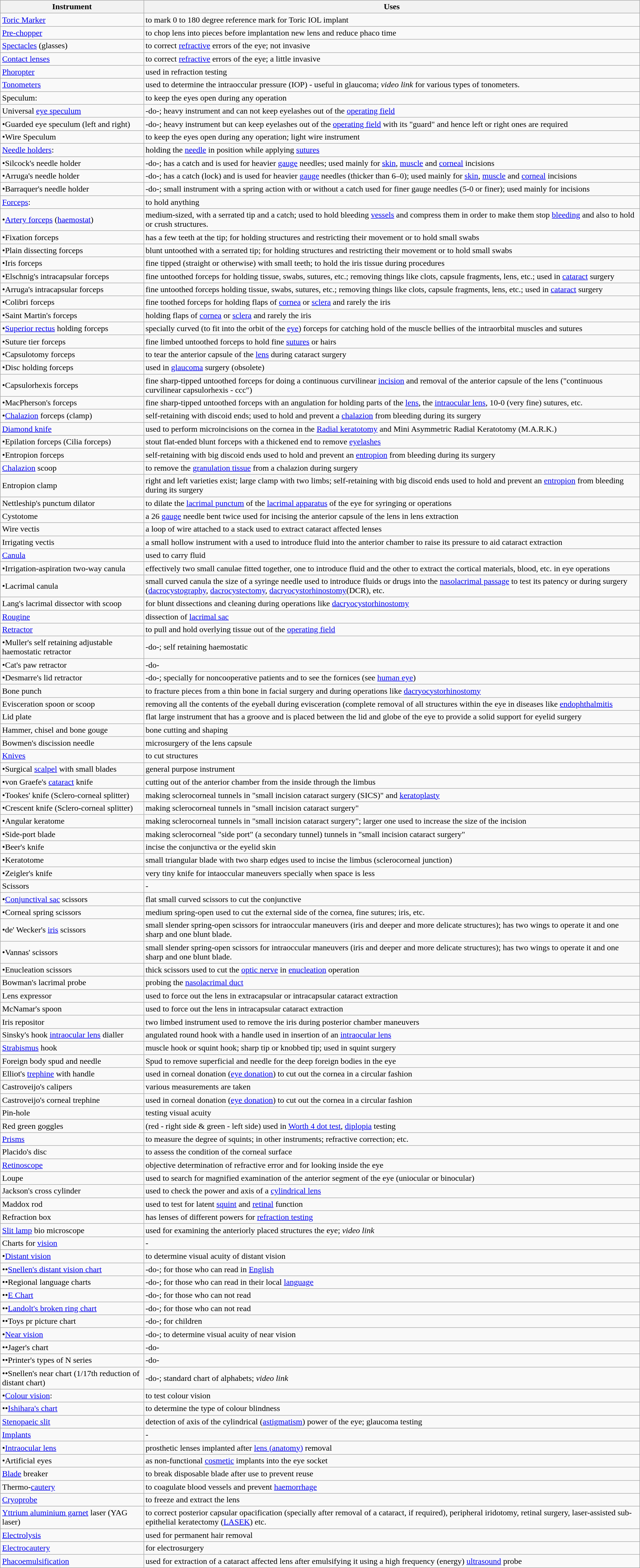<table class="wikitable">
<tr>
<th>Instrument</th>
<th>Uses</th>
</tr>
<tr>
<td><a href='#'>Toric Marker</a></td>
<td>to mark 0 to 180 degree reference mark for Toric IOL implant</td>
</tr>
<tr>
<td><a href='#'>Pre-chopper</a></td>
<td>to chop lens into pieces before implantation new lens and reduce phaco time</td>
</tr>
<tr>
<td><a href='#'>Spectacles</a> (glasses)</td>
<td>to correct <a href='#'>refractive</a> errors of the eye; not invasive</td>
</tr>
<tr>
<td><a href='#'>Contact lenses</a></td>
<td>to correct <a href='#'>refractive</a> errors of the eye; a little invasive</td>
</tr>
<tr>
<td><a href='#'>Phoropter</a></td>
<td>used in refraction testing</td>
</tr>
<tr>
<td><a href='#'>Tonometers</a></td>
<td>used to determine the intraoccular pressure (IOP) - useful in glaucoma; <em>video link</em> for various types of tonometers.</td>
</tr>
<tr>
<td>Speculum:</td>
<td>to keep the eyes open during any operation</td>
</tr>
<tr>
<td>Universal <a href='#'>eye speculum</a></td>
<td>-do-; heavy instrument and can not keep eyelashes out of the <a href='#'>operating field</a></td>
</tr>
<tr>
<td>•Guarded eye speculum (left and right)</td>
<td>-do-; heavy instrument but can keep eyelashes out of the <a href='#'>operating field</a> with its "guard" and hence left or right ones are required</td>
</tr>
<tr>
<td>•Wire Speculum</td>
<td>to keep the eyes open during any operation; light wire instrument</td>
</tr>
<tr>
<td><a href='#'>Needle holders</a>:</td>
<td>holding the <a href='#'>needle</a> in position while applying <a href='#'>sutures</a></td>
</tr>
<tr>
<td>•Silcock's needle holder</td>
<td>-do-; has a catch and is used for heavier <a href='#'>gauge</a> needles; used mainly for <a href='#'>skin</a>, <a href='#'>muscle</a> and <a href='#'>corneal</a> incisions</td>
</tr>
<tr>
<td>•Arruga's needle holder</td>
<td>-do-; has a catch (lock) and is used for heavier <a href='#'>gauge</a> needles (thicker than 6–0); used mainly for <a href='#'>skin</a>, <a href='#'>muscle</a> and <a href='#'>corneal</a> incisions</td>
</tr>
<tr>
<td>•Barraquer's needle holder</td>
<td>-do-; small instrument with a spring action with or without a catch used for finer gauge needles (5-0 or finer); used mainly for  incisions</td>
</tr>
<tr>
<td><a href='#'>Forceps</a>:</td>
<td>to hold anything</td>
</tr>
<tr>
<td>•<a href='#'>Artery forceps</a> (<a href='#'>haemostat</a>)</td>
<td>medium-sized, with a serrated tip and a catch; used to hold bleeding <a href='#'>vessels</a> and compress them in order to make them stop <a href='#'>bleeding</a> and also to hold or crush structures.</td>
</tr>
<tr>
<td>•Fixation forceps</td>
<td>has a few teeth at the tip; for holding structures and restricting their movement or to hold small swabs</td>
</tr>
<tr>
<td>•Plain dissecting forceps</td>
<td>blunt untoothed with a serrated tip; for holding structures and restricting their movement or to hold small swabs</td>
</tr>
<tr>
<td>•Iris forceps</td>
<td>fine tipped (straight or otherwise) with small teeth; to hold the iris tissue during procedures</td>
</tr>
<tr>
<td>•Elschnig's intracapsular forceps</td>
<td>fine untoothed forceps for holding tissue, swabs, sutures, etc.; removing things like clots, capsule fragments, lens, etc.; used in <a href='#'>cataract</a> surgery</td>
</tr>
<tr>
<td>•Arruga's  intracapsular forceps</td>
<td>fine untoothed forceps holding tissue, swabs, sutures, etc.; removing things like clots, capsule fragments, lens, etc.; used in <a href='#'>cataract</a> surgery</td>
</tr>
<tr>
<td>•Colibri forceps</td>
<td>fine toothed forceps for holding flaps of <a href='#'>cornea</a> or <a href='#'>sclera</a> and rarely the iris</td>
</tr>
<tr>
<td>•Saint Martin's forceps</td>
<td>holding flaps of <a href='#'>cornea</a> or <a href='#'>sclera</a> and rarely the iris</td>
</tr>
<tr>
<td>•<a href='#'>Superior rectus</a> holding forceps</td>
<td>specially curved (to fit into the orbit of the <a href='#'>eye</a>) forceps for catching hold of the muscle bellies of the intraorbital muscles and sutures</td>
</tr>
<tr>
<td>•Suture tier forceps</td>
<td>fine limbed untoothed forceps to hold fine <a href='#'>sutures</a> or hairs</td>
</tr>
<tr>
<td>•Capsulotomy forceps</td>
<td>to tear the anterior capsule of the <a href='#'>lens</a> during cataract surgery</td>
</tr>
<tr>
<td>•Disc holding forceps</td>
<td>used in <a href='#'>glaucoma</a> surgery (obsolete)</td>
</tr>
<tr>
<td>•Capsulorhexis forceps</td>
<td>fine sharp-tipped untoothed forceps for doing a continuous curvilinear <a href='#'>incision</a> and removal of the anterior capsule of the lens ("continuous curvilinear capsulorhexis - ccc")</td>
</tr>
<tr>
<td>•MacPherson's forceps</td>
<td>fine sharp-tipped untoothed forceps with an angulation for holding parts of the <a href='#'>lens</a>, the <a href='#'>intraocular lens</a>, 10-0 (very fine) sutures, etc.</td>
</tr>
<tr>
<td>•<a href='#'>Chalazion</a> forceps (clamp)</td>
<td>self-retaining with discoid ends; used to hold and prevent a <a href='#'>chalazion</a> from bleeding during its surgery</td>
</tr>
<tr>
<td><a href='#'>Diamond knife</a></td>
<td>used to perform microincisions on the cornea in the <a href='#'>Radial keratotomy</a>  and Mini Asymmetric Radial Keratotomy (M.A.R.K.)</td>
</tr>
<tr>
<td>•Epilation forceps (Cilia forceps)</td>
<td>stout flat-ended blunt forceps with a thickened end to remove <a href='#'>eyelashes</a></td>
</tr>
<tr>
<td>•Entropion forceps</td>
<td>self-retaining with big discoid ends used to hold and prevent an <a href='#'>entropion</a> from bleeding during its surgery</td>
</tr>
<tr>
<td><a href='#'>Chalazion</a> scoop</td>
<td>to remove the <a href='#'>granulation tissue</a> from a chalazion during surgery</td>
</tr>
<tr>
<td>Entropion clamp</td>
<td>right and left varieties exist; large clamp with two limbs; self-retaining with big discoid ends used to hold and prevent an <a href='#'>entropion</a> from bleeding during its surgery</td>
</tr>
<tr>
<td>Nettleship's punctum dilator</td>
<td>to dilate the <a href='#'>lacrimal punctum</a> of the <a href='#'>lacrimal apparatus</a> of the eye for syringing or operations</td>
</tr>
<tr>
<td>Cystotome</td>
<td>a 26 <a href='#'>gauge</a> needle bent twice used for incising the anterior capsule of the lens in lens extraction</td>
</tr>
<tr>
<td>Wire vectis</td>
<td>a loop of wire attached to a stack used to extract cataract affected lenses</td>
</tr>
<tr>
<td>Irrigating vectis</td>
<td>a small  hollow instrument with a  used to introduce fluid into the anterior chamber to raise its pressure to aid cataract extraction </td>
</tr>
<tr>
<td><a href='#'>Canula</a></td>
<td>used to carry fluid</td>
</tr>
<tr>
<td>•Irrigation-aspiration two-way canula</td>
<td>effectively two small canulae fitted together, one to introduce fluid and the other to extract the cortical materials, blood, etc. in eye operations</td>
</tr>
<tr>
<td>•Lacrimal canula</td>
<td>small curved canula the size of a syringe needle used to introduce fluids or drugs into the <a href='#'>nasolacrimal passage</a> to test its patency or during surgery (<a href='#'>dacrocystography</a>, <a href='#'>dacrocystectomy</a>, <a href='#'>dacryocystorhinostomy</a>(DCR), etc.</td>
</tr>
<tr>
<td>Lang's lacrimal dissector with scoop</td>
<td>for blunt dissections and cleaning during operations like <a href='#'>dacryocystorhinostomy</a></td>
</tr>
<tr>
<td><a href='#'>Rougine</a></td>
<td>dissection of <a href='#'>lacrimal sac</a></td>
</tr>
<tr>
<td><a href='#'>Retractor</a></td>
<td>to pull and hold overlying tissue out of the <a href='#'>operating field</a></td>
</tr>
<tr>
<td>•Muller's self retaining adjustable haemostatic retractor</td>
<td>-do-; self retaining haemostatic</td>
</tr>
<tr>
<td>•Cat's paw retractor</td>
<td>-do-</td>
</tr>
<tr>
<td>•Desmarre's lid retractor</td>
<td>-do-; specially for noncooperative patients and to see the fornices (see <a href='#'>human eye</a>)</td>
</tr>
<tr>
<td>Bone punch</td>
<td>to fracture pieces from a thin bone in facial surgery and during operations like <a href='#'>dacryocystorhinostomy</a></td>
</tr>
<tr>
<td>Evisceration spoon or scoop</td>
<td>removing all the contents of the eyeball during evisceration (complete removal of all structures within the eye in diseases like <a href='#'>endophthalmitis</a></td>
</tr>
<tr>
<td>Lid plate</td>
<td>flat large instrument that has a groove and is placed between the lid and globe of the eye to provide a solid support for eyelid surgery</td>
</tr>
<tr>
<td>Hammer, chisel and bone gouge</td>
<td>bone cutting and shaping</td>
</tr>
<tr>
<td>Bowmen's discission needle</td>
<td>microsurgery of the lens capsule</td>
</tr>
<tr>
<td><a href='#'>Knives</a></td>
<td>to cut structures</td>
</tr>
<tr>
<td>•Surgical <a href='#'>scalpel</a> with small blades</td>
<td>general purpose instrument</td>
</tr>
<tr>
<td>•von Graefe's <a href='#'>cataract</a> knife</td>
<td>cutting out of the anterior chamber from the inside through the limbus</td>
</tr>
<tr>
<td>•Tookes' knife (Sclero-corneal splitter)</td>
<td>making sclerocorneal tunnels in "small incision cataract surgery (SICS)" and <a href='#'>keratoplasty</a></td>
</tr>
<tr>
<td>•Crescent knife (Sclero-corneal splitter)</td>
<td>making sclerocorneal tunnels in "small incision cataract surgery"</td>
</tr>
<tr>
<td>•Angular keratome</td>
<td>making sclerocorneal tunnels in "small incision cataract surgery"; larger one used to increase the size of the incision</td>
</tr>
<tr>
<td>•Side-port blade</td>
<td>making sclerocorneal "side port" (a secondary tunnel) tunnels in "small incision cataract surgery"</td>
</tr>
<tr>
<td>•Beer's knife</td>
<td>incise the conjunctiva or the eyelid skin</td>
</tr>
<tr>
<td>•Keratotome</td>
<td>small triangular blade with two sharp edges used to incise the limbus (sclerocorneal junction)</td>
</tr>
<tr>
<td>•Zeigler's knife</td>
<td>very tiny knife for intaoccular maneuvers specially when space is less</td>
</tr>
<tr>
<td>Scissors</td>
<td>-</td>
</tr>
<tr>
<td>•<a href='#'>Conjunctival sac</a> scissors</td>
<td>flat small curved scissors to cut the conjunctive</td>
</tr>
<tr>
<td>•Corneal spring scissors</td>
<td>medium spring-open used to cut the external side of the cornea, fine sutures; iris, etc.</td>
</tr>
<tr>
<td>•de' Wecker's <a href='#'>iris</a> scissors</td>
<td>small slender spring-open scissors for intraoccular maneuvers (iris and deeper and more delicate structures); has two wings to operate it and one sharp and one blunt blade.</td>
</tr>
<tr>
<td>•Vannas' scissors</td>
<td>small slender spring-open scissors for intraoccular maneuvers (iris and deeper and more delicate structures); has two wings to operate it and one sharp and one blunt blade.</td>
</tr>
<tr>
<td>•Enucleation scissors</td>
<td>thick scissors used to cut the <a href='#'>optic nerve</a> in <a href='#'>enucleation</a> operation</td>
</tr>
<tr>
<td>Bowman's lacrimal probe</td>
<td>probing the <a href='#'>nasolacrimal duct</a></td>
</tr>
<tr>
<td>Lens expressor</td>
<td>used to force out the lens in extracapsular or intracapsular cataract extraction</td>
</tr>
<tr>
<td>McNamar's spoon</td>
<td>used to force out the lens in intracapsular cataract extraction</td>
</tr>
<tr>
<td>Iris repositor</td>
<td>two limbed instrument used to remove the iris during posterior chamber maneuvers</td>
</tr>
<tr>
<td>Sinsky's hook <a href='#'>intraocular lens</a> dialler</td>
<td>angulated round hook with a handle used in insertion of an <a href='#'>intraocular lens</a></td>
</tr>
<tr>
<td><a href='#'>Strabismus</a> hook</td>
<td>muscle hook or squint hook; sharp tip or knobbed tip; used in squint surgery</td>
</tr>
<tr>
<td>Foreign body spud and needle</td>
<td>Spud to remove superficial and needle for the deep foreign bodies in the eye</td>
</tr>
<tr>
<td>Elliot's <a href='#'>trephine</a> with handle</td>
<td>used in corneal donation (<a href='#'>eye donation</a>) to cut out the cornea in a circular fashion</td>
</tr>
<tr>
<td>Castroveijo's calipers</td>
<td>various measurements are taken</td>
</tr>
<tr>
<td>Castroveijo's corneal trephine</td>
<td>used in corneal donation (<a href='#'>eye donation</a>) to cut out the cornea in a circular fashion</td>
</tr>
<tr>
<td>Pin-hole</td>
<td>testing visual acuity</td>
</tr>
<tr>
<td>Red green goggles</td>
<td>(red - right side & green - left side) used in <a href='#'>Worth 4 dot test</a>, <a href='#'>diplopia</a> testing</td>
</tr>
<tr>
<td><a href='#'>Prisms</a></td>
<td>to measure the degree of squints; in other instruments; refractive correction; etc.</td>
</tr>
<tr>
<td>Placido's disc</td>
<td>to assess the condition of the corneal surface</td>
</tr>
<tr>
<td><a href='#'>Retinoscope</a></td>
<td>objective determination of refractive error and for looking inside the eye</td>
</tr>
<tr>
<td>Loupe</td>
<td>used to search for magnified examination of the anterior segment of the eye (uniocular or binocular)</td>
</tr>
<tr>
<td>Jackson's cross cylinder</td>
<td>used to check the power and axis of a <a href='#'>cylindrical lens</a></td>
</tr>
<tr>
<td>Maddox rod</td>
<td>used to test for latent <a href='#'>squint</a> and <a href='#'>retinal</a> function</td>
</tr>
<tr>
<td>Refraction box</td>
<td>has lenses of different powers for <a href='#'>refraction testing</a></td>
</tr>
<tr>
<td><a href='#'>Slit lamp</a> bio microscope</td>
<td>used for examining the anteriorly placed structures the eye; <em>video link</em></td>
</tr>
<tr>
<td>Charts for <a href='#'>vision</a></td>
<td>-</td>
</tr>
<tr>
<td>•<a href='#'>Distant vision</a></td>
<td>to determine visual acuity of distant vision</td>
</tr>
<tr>
<td>••<a href='#'>Snellen's distant vision chart</a></td>
<td>-do-; for those who can read in <a href='#'>English</a></td>
</tr>
<tr>
<td>••Regional language charts</td>
<td>-do-; for those who can read in their local <a href='#'>language</a></td>
</tr>
<tr>
<td>••<a href='#'>E Chart</a></td>
<td>-do-; for those who can not  read</td>
</tr>
<tr>
<td>••<a href='#'>Landolt's broken ring chart</a></td>
<td>-do-; for those who can not read</td>
</tr>
<tr>
<td>••Toys pr picture chart</td>
<td>-do-; for children</td>
</tr>
<tr>
<td>•<a href='#'>Near vision</a></td>
<td>-do-; to determine visual acuity of near vision</td>
</tr>
<tr>
<td>••Jager's chart</td>
<td>-do-</td>
</tr>
<tr>
<td>••Printer's types of N series</td>
<td>-do-</td>
</tr>
<tr>
<td>••Snellen's near chart (1/17th reduction of distant chart)</td>
<td>-do-; standard chart of alphabets; <em>video link</em></td>
</tr>
<tr>
<td>•<a href='#'>Colour vision</a>:</td>
<td>to test colour vision</td>
</tr>
<tr>
<td>••<a href='#'>Ishihara's chart</a></td>
<td>to determine the type of colour blindness</td>
</tr>
<tr>
<td><a href='#'>Stenopaeic slit</a></td>
<td>detection of axis of the cylindrical (<a href='#'>astigmatism</a>) power of the eye; glaucoma testing</td>
</tr>
<tr>
<td><a href='#'>Implants</a></td>
<td>-</td>
</tr>
<tr>
<td>•<a href='#'>Intraocular lens</a></td>
<td>prosthetic lenses implanted after <a href='#'>lens (anatomy)</a> removal</td>
</tr>
<tr>
<td>•Artificial eyes</td>
<td>as non-functional <a href='#'>cosmetic</a> implants into the eye socket</td>
</tr>
<tr>
<td><a href='#'>Blade</a> breaker</td>
<td>to break disposable blade after use to prevent reuse</td>
</tr>
<tr>
<td>Thermo-<a href='#'>cautery</a></td>
<td>to coagulate blood vessels and prevent <a href='#'>haemorrhage</a></td>
</tr>
<tr>
<td><a href='#'>Cryoprobe</a></td>
<td>to freeze and extract the lens</td>
</tr>
<tr>
<td><a href='#'>Yttrium aluminium garnet</a> laser (YAG laser)</td>
<td>to correct posterior capsular opacification (specially after removal of a cataract, if required), peripheral iridotomy, retinal surgery, laser-assisted sub-epithelial keratectomy (<a href='#'>LASEK</a>) etc.</td>
</tr>
<tr>
<td><a href='#'>Electrolysis</a></td>
<td>used for permanent hair removal</td>
</tr>
<tr>
<td><a href='#'>Electrocautery</a></td>
<td>for electrosurgery</td>
</tr>
<tr>
<td><a href='#'>Phacoemulsification</a></td>
<td>used for extraction of a cataract affected lens after emulsifying it using a high frequency (energy) <a href='#'>ultrasound</a> probe </td>
</tr>
</table>
